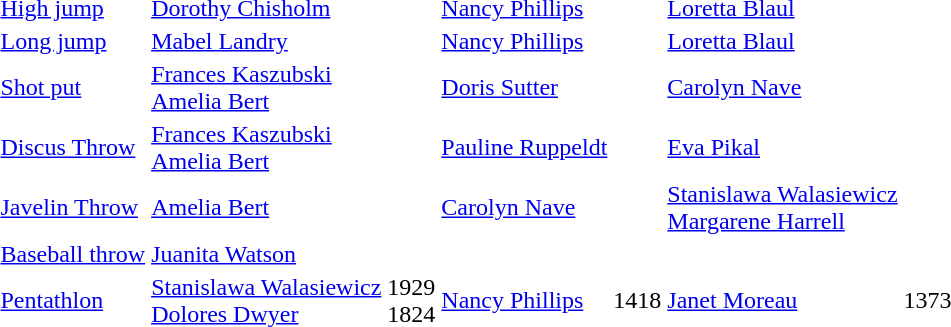<table>
<tr>
<td><a href='#'>High jump</a></td>
<td><a href='#'>Dorothy Chisholm</a></td>
<td></td>
<td><a href='#'>Nancy Phillips</a></td>
<td></td>
<td><a href='#'>Loretta Blaul</a></td>
<td></td>
</tr>
<tr>
<td><a href='#'>Long jump</a></td>
<td><a href='#'>Mabel Landry</a></td>
<td></td>
<td><a href='#'>Nancy Phillips</a></td>
<td></td>
<td><a href='#'>Loretta Blaul</a></td>
<td></td>
</tr>
<tr>
<td><a href='#'>Shot put</a></td>
<td><a href='#'>Frances Kaszubski</a> <br><a href='#'>Amelia Bert</a></td>
<td><br></td>
<td><a href='#'>Doris Sutter</a></td>
<td></td>
<td><a href='#'>Carolyn Nave</a></td>
<td></td>
</tr>
<tr>
<td><a href='#'>Discus Throw</a></td>
<td><a href='#'>Frances Kaszubski</a> <br><a href='#'>Amelia Bert</a></td>
<td><br></td>
<td><a href='#'>Pauline Ruppeldt</a></td>
<td></td>
<td><a href='#'>Eva Pikal</a></td>
<td></td>
</tr>
<tr>
<td><a href='#'>Javelin Throw</a></td>
<td><a href='#'>Amelia Bert</a></td>
<td></td>
<td><a href='#'>Carolyn Nave</a></td>
<td></td>
<td><a href='#'>Stanislawa Walasiewicz</a> <br><a href='#'>Margarene Harrell</a></td>
<td><br></td>
</tr>
<tr>
<td><a href='#'>Baseball throw</a></td>
<td><a href='#'>Juanita Watson</a></td>
<td></td>
<td></td>
<td></td>
<td></td>
<td></td>
</tr>
<tr>
<td><a href='#'>Pentathlon</a></td>
<td><a href='#'>Stanislawa Walasiewicz</a> <br><a href='#'>Dolores Dwyer</a></td>
<td>1929<br>1824</td>
<td><a href='#'>Nancy Phillips</a></td>
<td>1418</td>
<td><a href='#'>Janet Moreau</a></td>
<td>1373</td>
</tr>
</table>
